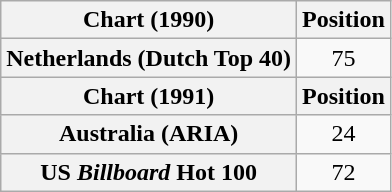<table class="wikitable plainrowheaders" style="text-align:center">
<tr>
<th scope="col">Chart (1990)</th>
<th scope="col">Position</th>
</tr>
<tr>
<th scope="row">Netherlands (Dutch Top 40)</th>
<td>75</td>
</tr>
<tr>
<th scope="col">Chart (1991)</th>
<th scope="col">Position</th>
</tr>
<tr>
<th scope="row">Australia (ARIA)</th>
<td>24</td>
</tr>
<tr>
<th scope="row">US <em>Billboard</em> Hot 100</th>
<td>72</td>
</tr>
</table>
